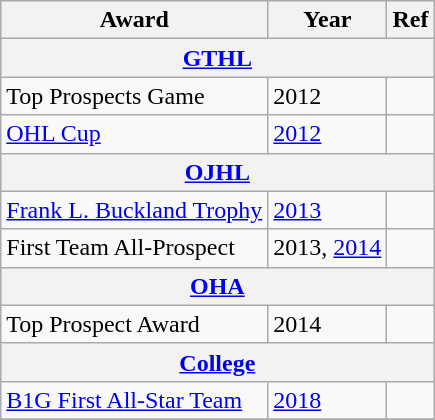<table class="wikitable">
<tr>
<th>Award</th>
<th>Year</th>
<th>Ref</th>
</tr>
<tr>
<th colspan="3"><a href='#'>GTHL</a></th>
</tr>
<tr>
<td>Top Prospects Game</td>
<td>2012</td>
<td></td>
</tr>
<tr>
<td><a href='#'>OHL Cup</a></td>
<td><a href='#'>2012</a></td>
<td></td>
</tr>
<tr>
<th colspan="3"><a href='#'>OJHL</a></th>
</tr>
<tr>
<td><a href='#'>Frank L. Buckland Trophy</a></td>
<td><a href='#'>2013</a></td>
<td></td>
</tr>
<tr>
<td>First Team All-Prospect</td>
<td>2013, <a href='#'>2014</a></td>
<td></td>
</tr>
<tr>
<th colspan="3"><a href='#'>OHA</a></th>
</tr>
<tr>
<td>Top Prospect Award</td>
<td>2014</td>
<td></td>
</tr>
<tr>
<th colspan="3"><a href='#'>College</a></th>
</tr>
<tr>
<td><a href='#'>B1G First All-Star Team</a></td>
<td><a href='#'>2018</a></td>
<td></td>
</tr>
<tr>
</tr>
</table>
